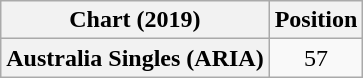<table class="wikitable plainrowheaders" style="text-align:center">
<tr>
<th scope="col">Chart (2019)</th>
<th scope="col">Position</th>
</tr>
<tr>
<th scope="row">Australia Singles (ARIA)</th>
<td>57</td>
</tr>
</table>
